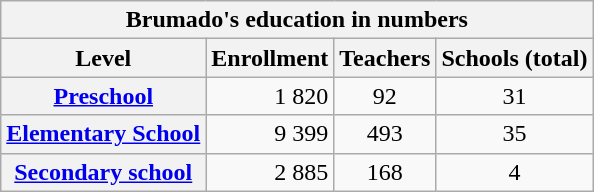<table class=wikitable style="float:center; margin:1em; border-collapse:border; text-align:center;">
<tr>
<th colspan=7>Brumado's education in numbers</th>
</tr>
<tr>
<th><strong>Level</strong></th>
<th><strong>Enrollment</strong></th>
<th><strong>Teachers</strong></th>
<th><strong>Schools (total)</strong></th>
</tr>
<tr>
<th><a href='#'>Preschool</a></th>
<td style="text-align:right;">1 820</td>
<td>92</td>
<td>31</td>
</tr>
<tr>
<th><a href='#'>Elementary School</a></th>
<td style="text-align:right;">9 399</td>
<td>493</td>
<td>35</td>
</tr>
<tr>
<th><a href='#'>Secondary school</a></th>
<td style="text-align:right;">2 885</td>
<td>168</td>
<td>4</td>
</tr>
</table>
